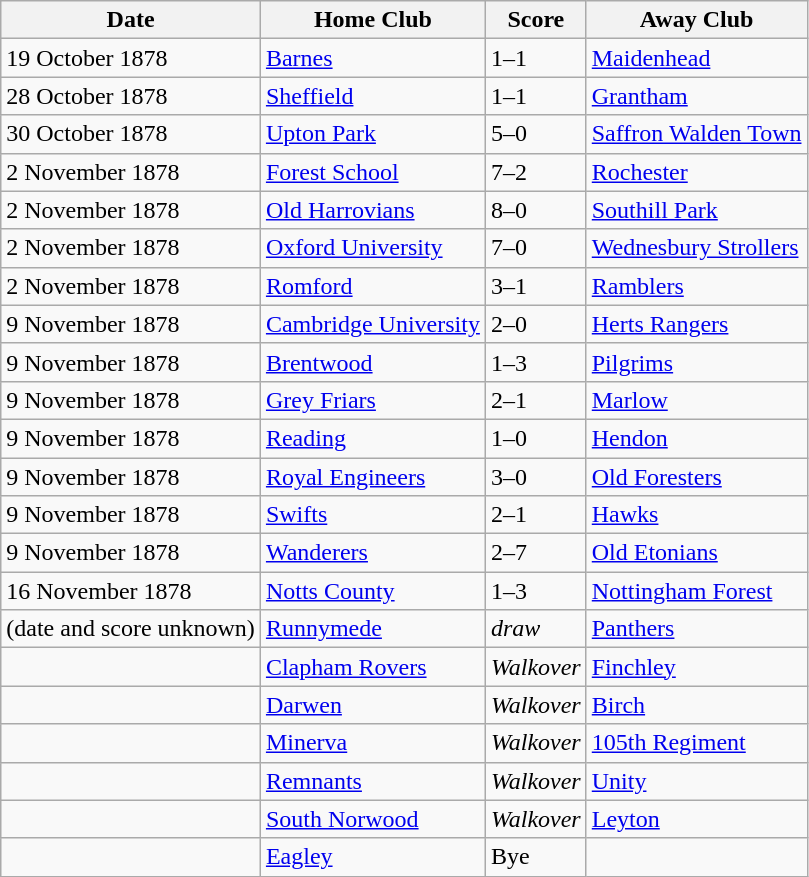<table class="wikitable">
<tr>
<th>Date</th>
<th>Home Club</th>
<th>Score</th>
<th>Away Club</th>
</tr>
<tr>
<td>19 October 1878</td>
<td><a href='#'>Barnes</a></td>
<td>1–1</td>
<td><a href='#'>Maidenhead</a></td>
</tr>
<tr>
<td>28 October 1878</td>
<td><a href='#'>Sheffield</a></td>
<td>1–1</td>
<td><a href='#'>Grantham</a></td>
</tr>
<tr>
<td>30 October 1878</td>
<td><a href='#'>Upton Park</a></td>
<td>5–0</td>
<td><a href='#'>Saffron Walden Town</a></td>
</tr>
<tr>
<td>2 November 1878</td>
<td><a href='#'>Forest School</a></td>
<td>7–2</td>
<td><a href='#'>Rochester</a></td>
</tr>
<tr>
<td>2 November 1878</td>
<td><a href='#'>Old Harrovians</a></td>
<td>8–0</td>
<td><a href='#'>Southill Park</a></td>
</tr>
<tr>
<td>2 November 1878</td>
<td><a href='#'>Oxford University</a></td>
<td>7–0</td>
<td><a href='#'>Wednesbury Strollers</a></td>
</tr>
<tr>
<td>2 November 1878</td>
<td><a href='#'>Romford</a></td>
<td>3–1</td>
<td><a href='#'>Ramblers</a></td>
</tr>
<tr>
<td>9 November 1878</td>
<td><a href='#'>Cambridge University</a></td>
<td>2–0</td>
<td><a href='#'>Herts Rangers</a></td>
</tr>
<tr>
<td>9 November 1878</td>
<td><a href='#'>Brentwood</a></td>
<td>1–3</td>
<td><a href='#'>Pilgrims</a></td>
</tr>
<tr>
<td>9 November 1878</td>
<td><a href='#'>Grey Friars</a></td>
<td>2–1</td>
<td><a href='#'>Marlow</a></td>
</tr>
<tr>
<td>9 November 1878</td>
<td><a href='#'>Reading</a></td>
<td>1–0</td>
<td><a href='#'>Hendon</a></td>
</tr>
<tr>
<td>9 November 1878</td>
<td><a href='#'>Royal Engineers</a></td>
<td>3–0</td>
<td><a href='#'>Old Foresters</a></td>
</tr>
<tr>
<td>9 November 1878</td>
<td><a href='#'>Swifts</a></td>
<td>2–1</td>
<td><a href='#'>Hawks</a></td>
</tr>
<tr>
<td>9 November 1878</td>
<td><a href='#'>Wanderers</a></td>
<td>2–7</td>
<td><a href='#'>Old Etonians</a></td>
</tr>
<tr>
<td>16 November 1878</td>
<td><a href='#'>Notts County</a></td>
<td>1–3</td>
<td><a href='#'>Nottingham Forest</a></td>
</tr>
<tr>
<td>(date and score unknown)</td>
<td><a href='#'>Runnymede</a></td>
<td><em>draw</em></td>
<td><a href='#'>Panthers</a></td>
</tr>
<tr>
<td></td>
<td><a href='#'>Clapham Rovers</a></td>
<td><em>Walkover</em></td>
<td><a href='#'>Finchley</a></td>
</tr>
<tr>
<td></td>
<td><a href='#'>Darwen</a></td>
<td><em>Walkover</em></td>
<td><a href='#'>Birch</a></td>
</tr>
<tr>
<td></td>
<td><a href='#'>Minerva</a></td>
<td><em>Walkover</em></td>
<td><a href='#'>105th Regiment</a></td>
</tr>
<tr>
<td></td>
<td><a href='#'>Remnants</a></td>
<td><em>Walkover</em></td>
<td><a href='#'>Unity</a></td>
</tr>
<tr>
<td></td>
<td><a href='#'>South Norwood</a></td>
<td><em>Walkover</em></td>
<td><a href='#'>Leyton</a></td>
</tr>
<tr>
<td></td>
<td><a href='#'>Eagley</a></td>
<td>Bye</td>
<td></td>
</tr>
</table>
